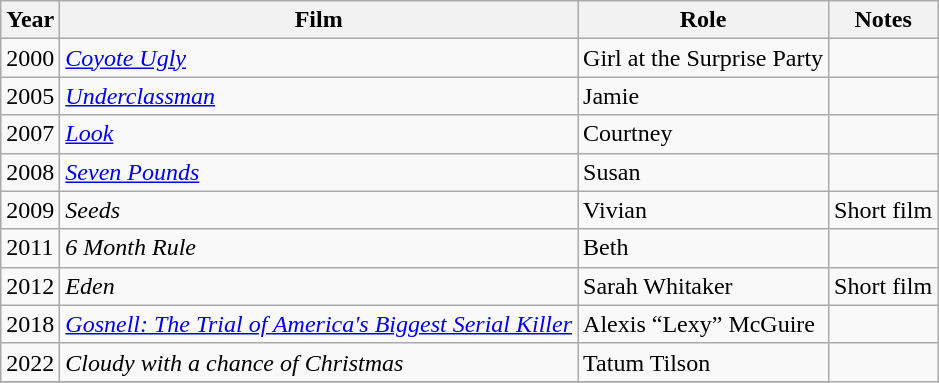<table class="wikitable sortable">
<tr>
<th>Year</th>
<th>Film</th>
<th>Role</th>
<th class="unsortable">Notes</th>
</tr>
<tr>
<td>2000</td>
<td><em><a href='#'>Coyote Ugly</a></em></td>
<td>Girl at the Surprise Party</td>
<td></td>
</tr>
<tr>
<td>2005</td>
<td><em><a href='#'>Underclassman</a></em></td>
<td>Jamie</td>
<td></td>
</tr>
<tr>
<td>2007</td>
<td><em><a href='#'>Look</a></em></td>
<td>Courtney</td>
<td></td>
</tr>
<tr>
<td>2008</td>
<td><em><a href='#'>Seven Pounds</a></em></td>
<td>Susan</td>
<td></td>
</tr>
<tr>
<td>2009</td>
<td><em>Seeds</em></td>
<td>Vivian</td>
<td>Short film</td>
</tr>
<tr>
<td>2011</td>
<td><em>6 Month Rule</em></td>
<td>Beth</td>
<td></td>
</tr>
<tr>
<td>2012</td>
<td><em>Eden</em></td>
<td>Sarah Whitaker</td>
<td>Short film</td>
</tr>
<tr>
<td>2018</td>
<td><em><a href='#'>Gosnell: The Trial of America's Biggest Serial Killer</a></em></td>
<td>Alexis “Lexy” McGuire</td>
<td></td>
</tr>
<tr>
<td>2022</td>
<td><em>Cloudy with a chance of Christmas</em></td>
<td>Tatum Tilson</td>
</tr>
<tr>
</tr>
</table>
